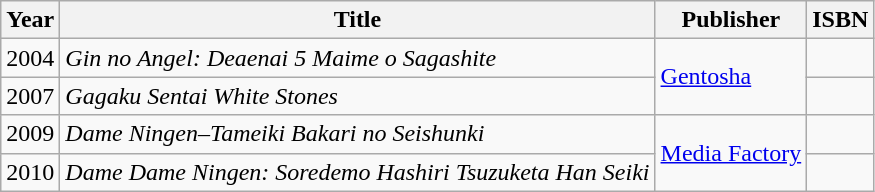<table class="wikitable">
<tr>
<th>Year</th>
<th>Title</th>
<th>Publisher</th>
<th>ISBN</th>
</tr>
<tr>
<td>2004</td>
<td><em>Gin no Angel: Deaenai 5 Maime o Sagashite</em></td>
<td rowspan="2"><a href='#'>Gentosha</a></td>
<td></td>
</tr>
<tr>
<td>2007</td>
<td><em>Gagaku Sentai White Stones</em></td>
<td></td>
</tr>
<tr>
<td>2009</td>
<td><em>Dame Ningen–Tameiki Bakari no Seishunki</em></td>
<td rowspan="2"><a href='#'>Media Factory</a></td>
<td></td>
</tr>
<tr>
<td>2010</td>
<td><em>Dame Dame Ningen: Soredemo Hashiri Tsuzuketa Han Seiki</em></td>
<td></td>
</tr>
</table>
